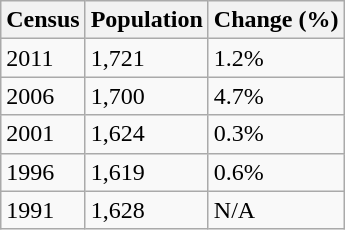<table class="wikitable">
<tr>
<th>Census</th>
<th>Population</th>
<th>Change (%)</th>
</tr>
<tr>
<td>2011</td>
<td>1,721</td>
<td> 1.2%</td>
</tr>
<tr>
<td>2006</td>
<td>1,700</td>
<td> 4.7%</td>
</tr>
<tr>
<td>2001</td>
<td>1,624</td>
<td> 0.3%</td>
</tr>
<tr>
<td>1996</td>
<td>1,619</td>
<td> 0.6%</td>
</tr>
<tr>
<td>1991</td>
<td>1,628</td>
<td>N/A</td>
</tr>
</table>
